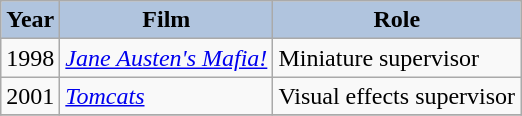<table class="wikitable">
<tr>
<th style="background:#B0C4DE;">Year</th>
<th style="background:#B0C4DE;">Film</th>
<th style="background:#B0C4DE;">Role</th>
</tr>
<tr>
<td>1998</td>
<td><em><a href='#'>Jane Austen's Mafia!</a></em></td>
<td>Miniature supervisor</td>
</tr>
<tr>
<td>2001</td>
<td><em><a href='#'>Tomcats</a></em></td>
<td>Visual effects supervisor</td>
</tr>
<tr>
</tr>
</table>
